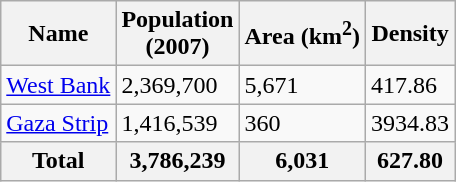<table class="wikitable sortable">
<tr>
<th>Name</th>
<th>Population<br>(2007)</th>
<th>Area (km<sup>2</sup>)</th>
<th>Density</th>
</tr>
<tr>
<td><a href='#'>West Bank</a></td>
<td>2,369,700</td>
<td>5,671</td>
<td>417.86</td>
</tr>
<tr>
<td><a href='#'>Gaza Strip</a></td>
<td>1,416,539</td>
<td>360</td>
<td>3934.83</td>
</tr>
<tr>
<th>Total</th>
<th>3,786,239</th>
<th>6,031</th>
<th>627.80</th>
</tr>
</table>
